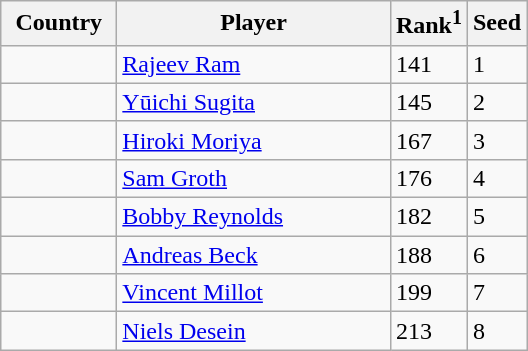<table class="sortable wikitable">
<tr>
<th style="width:70px;">Country</th>
<th style="width:175px;">Player</th>
<th>Rank<sup>1</sup></th>
<th>Seed</th>
</tr>
<tr>
<td></td>
<td><a href='#'>Rajeev Ram</a></td>
<td>141</td>
<td>1</td>
</tr>
<tr>
<td></td>
<td><a href='#'>Yūichi Sugita</a></td>
<td>145</td>
<td>2</td>
</tr>
<tr>
<td></td>
<td><a href='#'>Hiroki Moriya</a></td>
<td>167</td>
<td>3</td>
</tr>
<tr>
<td></td>
<td><a href='#'>Sam Groth</a></td>
<td>176</td>
<td>4</td>
</tr>
<tr>
<td></td>
<td><a href='#'>Bobby Reynolds</a></td>
<td>182</td>
<td>5</td>
</tr>
<tr>
<td></td>
<td><a href='#'>Andreas Beck</a></td>
<td>188</td>
<td>6</td>
</tr>
<tr>
<td></td>
<td><a href='#'>Vincent Millot</a></td>
<td>199</td>
<td>7</td>
</tr>
<tr>
<td></td>
<td><a href='#'>Niels Desein</a></td>
<td>213</td>
<td>8</td>
</tr>
</table>
